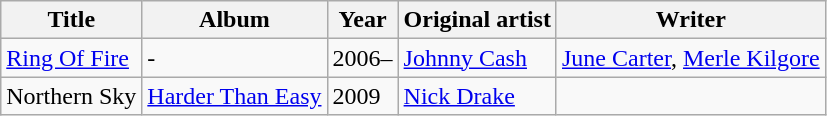<table class="wikitable sortable">
<tr>
<th>Title</th>
<th>Album</th>
<th>Year</th>
<th>Original artist</th>
<th>Writer</th>
</tr>
<tr>
<td><a href='#'>Ring Of Fire</a></td>
<td>-</td>
<td>2006–</td>
<td><a href='#'>Johnny Cash</a></td>
<td><a href='#'>June Carter</a>, <a href='#'>Merle Kilgore</a></td>
</tr>
<tr>
<td>Northern Sky</td>
<td><a href='#'>Harder Than Easy</a></td>
<td>2009</td>
<td><a href='#'>Nick Drake</a></td>
</tr>
</table>
